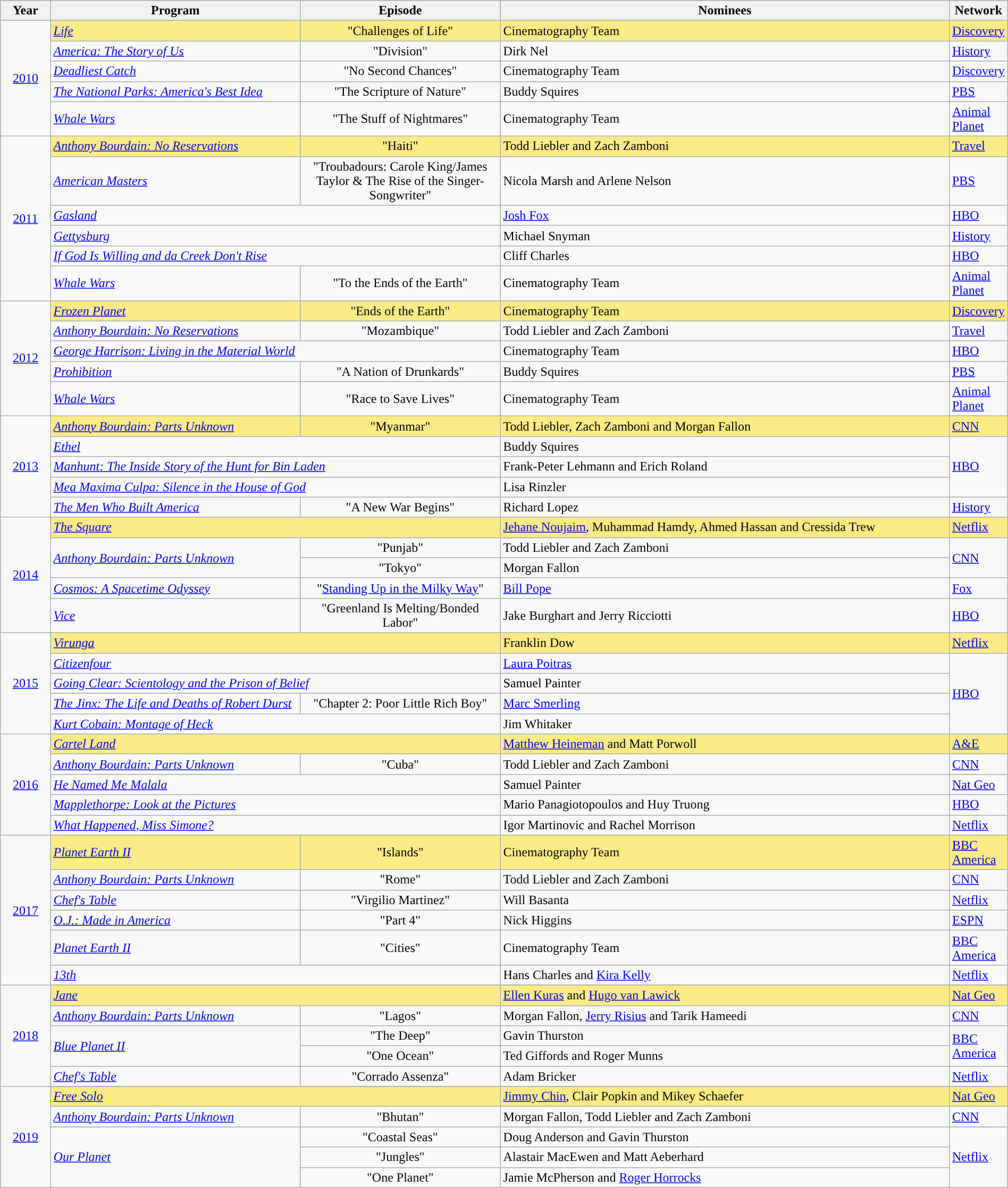<table class="wikitable" style="width:100%">
<tr style="background:#bebebe;">
<th style="width:5%;">Year</th>
<th style="width:25%;">Program</th>
<th style="width:20%;">Episode</th>
<th style="width:45%;">Nominees</th>
<th style="width:5%;">Network</th>
</tr>
<tr>
<td rowspan=5 style="text-align:center;"><a href='#'>2010</a><br></td>
<td style="background:#FAEB86;"><em><a href='#'>Life</a></em></td>
<td style="background:#FAEB86;" align=center>"Challenges of Life"</td>
<td style="background:#FAEB86;">Cinematography Team</td>
<td style="background:#FAEB86;"><a href='#'>Discovery</a></td>
</tr>
<tr>
<td><em><a href='#'>America: The Story of Us</a></em></td>
<td align=center>"Division"</td>
<td>Dirk Nel</td>
<td><a href='#'>History</a></td>
</tr>
<tr>
<td><em><a href='#'>Deadliest Catch</a></em></td>
<td align=center>"No Second Chances"</td>
<td>Cinematography Team</td>
<td><a href='#'>Discovery</a></td>
</tr>
<tr>
<td><em><a href='#'>The National Parks: America's Best Idea</a></em></td>
<td align=center>"The Scripture of Nature"</td>
<td>Buddy Squires</td>
<td><a href='#'>PBS</a></td>
</tr>
<tr>
<td><em><a href='#'>Whale Wars</a></em></td>
<td align=center>"The Stuff of Nightmares"</td>
<td>Cinematography Team</td>
<td><a href='#'>Animal Planet</a></td>
</tr>
<tr>
<td rowspan=6 style="text-align:center;"><a href='#'>2011</a><br></td>
<td style="background:#FAEB86;"><em><a href='#'>Anthony Bourdain: No Reservations</a></em></td>
<td style="background:#FAEB86;" align=center>"Haiti"</td>
<td style="background:#FAEB86;">Todd Liebler and Zach Zamboni</td>
<td style="background:#FAEB86;"><a href='#'>Travel</a></td>
</tr>
<tr>
<td><em><a href='#'>American Masters</a></em></td>
<td align=center>"Troubadours: Carole King/James Taylor & The Rise of the Singer-Songwriter"</td>
<td>Nicola Marsh and Arlene Nelson</td>
<td><a href='#'>PBS</a></td>
</tr>
<tr>
<td colspan=2><em><a href='#'>Gasland</a></em></td>
<td><a href='#'>Josh Fox</a></td>
<td><a href='#'>HBO</a></td>
</tr>
<tr>
<td colspan=2><em><a href='#'>Gettysburg</a></em></td>
<td>Michael Snyman</td>
<td><a href='#'>History</a></td>
</tr>
<tr>
<td colspan=2><em><a href='#'>If God Is Willing and da Creek Don't Rise</a></em></td>
<td>Cliff Charles</td>
<td><a href='#'>HBO</a></td>
</tr>
<tr>
<td><em><a href='#'>Whale Wars</a></em></td>
<td align=center>"To the Ends of the Earth"</td>
<td>Cinematography Team</td>
<td><a href='#'>Animal Planet</a></td>
</tr>
<tr>
<td rowspan=5 style="text-align:center;"><a href='#'>2012</a><br></td>
<td style="background:#FAEB86;"><em><a href='#'>Frozen Planet</a></em></td>
<td style="background:#FAEB86;" align=center>"Ends of the Earth"</td>
<td style="background:#FAEB86;">Cinematography Team</td>
<td style="background:#FAEB86;"><a href='#'>Discovery</a></td>
</tr>
<tr>
<td><em><a href='#'>Anthony Bourdain: No Reservations</a></em></td>
<td align=center>"Mozambique"</td>
<td>Todd Liebler and Zach Zamboni</td>
<td><a href='#'>Travel</a></td>
</tr>
<tr>
<td colspan=2><em><a href='#'>George Harrison: Living in the Material World</a></em></td>
<td>Cinematography Team</td>
<td><a href='#'>HBO</a></td>
</tr>
<tr>
<td><em><a href='#'>Prohibition</a></em></td>
<td align=center>"A Nation of Drunkards"</td>
<td>Buddy Squires</td>
<td><a href='#'>PBS</a></td>
</tr>
<tr>
<td><em><a href='#'>Whale Wars</a></em></td>
<td align=center>"Race to Save Lives"</td>
<td>Cinematography Team</td>
<td><a href='#'>Animal Planet</a></td>
</tr>
<tr>
<td rowspan=5 style="text-align:center;"><a href='#'>2013</a><br></td>
<td style="background:#FAEB86;"><em><a href='#'>Anthony Bourdain: Parts Unknown</a></em></td>
<td style="background:#FAEB86;" align=center>"Myanmar"</td>
<td style="background:#FAEB86;">Todd Liebler, Zach Zamboni and Morgan Fallon</td>
<td style="background:#FAEB86;"><a href='#'>CNN</a></td>
</tr>
<tr>
<td colspan=2><em><a href='#'>Ethel</a></em></td>
<td>Buddy Squires</td>
<td rowspan=3><a href='#'>HBO</a></td>
</tr>
<tr>
<td colspan=2><em><a href='#'>Manhunt: The Inside Story of the Hunt for Bin Laden</a></em></td>
<td>Frank-Peter Lehmann and Erich Roland</td>
</tr>
<tr>
<td colspan=2><em><a href='#'>Mea Maxima Culpa: Silence in the House of God</a></em></td>
<td>Lisa Rinzler</td>
</tr>
<tr>
<td><em><a href='#'>The Men Who Built America</a></em></td>
<td align=center>"A New War Begins"</td>
<td>Richard Lopez</td>
<td><a href='#'>History</a></td>
</tr>
<tr>
<td rowspan=5 style="text-align:center;"><a href='#'>2014</a><br></td>
<td style="background:#FAEB86;" colspan=2><em><a href='#'>The Square</a></em></td>
<td style="background:#FAEB86;"><a href='#'>Jehane Noujaim</a>, Muhammad Hamdy, Ahmed Hassan and Cressida Trew</td>
<td style="background:#FAEB86;"><a href='#'>Netflix</a></td>
</tr>
<tr>
<td rowspan=2><em><a href='#'>Anthony Bourdain: Parts Unknown</a></em></td>
<td align=center>"Punjab"</td>
<td>Todd Liebler and Zach Zamboni</td>
<td rowspan=2><a href='#'>CNN</a></td>
</tr>
<tr>
<td align=center>"Tokyo"</td>
<td>Morgan Fallon</td>
</tr>
<tr>
<td><em><a href='#'>Cosmos: A Spacetime Odyssey</a></em></td>
<td align=center>"<a href='#'>Standing Up in the Milky Way</a>"</td>
<td><a href='#'>Bill Pope</a></td>
<td><a href='#'>Fox</a></td>
</tr>
<tr>
<td><em><a href='#'>Vice</a></em></td>
<td align=center>"Greenland Is Melting/Bonded Labor"</td>
<td>Jake Burghart and Jerry Ricciotti</td>
<td><a href='#'>HBO</a></td>
</tr>
<tr>
<td rowspan=5 style="text-align:center;"><a href='#'>2015</a><br></td>
<td style="background:#FAEB86;" colspan=2><em><a href='#'>Virunga</a></em></td>
<td style="background:#FAEB86;">Franklin Dow</td>
<td style="background:#FAEB86;"><a href='#'>Netflix</a></td>
</tr>
<tr>
<td colspan=2><em><a href='#'>Citizenfour</a></em></td>
<td><a href='#'>Laura Poitras</a></td>
<td rowspan=4><a href='#'>HBO</a></td>
</tr>
<tr>
<td colspan=2><em><a href='#'>Going Clear: Scientology and the Prison of Belief</a></em></td>
<td>Samuel Painter</td>
</tr>
<tr>
<td><em><a href='#'>The Jinx: The Life and Deaths of Robert Durst</a></em></td>
<td align=center>"Chapter 2: Poor Little Rich Boy"</td>
<td><a href='#'>Marc Smerling</a></td>
</tr>
<tr>
<td colspan=2><em><a href='#'>Kurt Cobain: Montage of Heck</a></em></td>
<td>Jim Whitaker</td>
</tr>
<tr>
<td rowspan=5 style="text-align:center;"><a href='#'>2016</a><br></td>
<td style="background:#FAEB86;" colspan=2><em><a href='#'>Cartel Land</a></em></td>
<td style="background:#FAEB86;"><a href='#'>Matthew Heineman</a> and Matt Porwoll</td>
<td style="background:#FAEB86;"><a href='#'>A&E</a></td>
</tr>
<tr>
<td><em><a href='#'>Anthony Bourdain: Parts Unknown</a></em></td>
<td align=center>"Cuba"</td>
<td>Todd Liebler and Zach Zamboni</td>
<td><a href='#'>CNN</a></td>
</tr>
<tr>
<td colspan=2><em><a href='#'>He Named Me Malala</a></em></td>
<td>Samuel Painter</td>
<td><a href='#'>Nat Geo</a></td>
</tr>
<tr>
<td colspan=2><em><a href='#'>Mapplethorpe: Look at the Pictures</a></em></td>
<td>Mario Panagiotopoulos and Huy Truong</td>
<td><a href='#'>HBO</a></td>
</tr>
<tr>
<td colspan=2><em><a href='#'>What Happened, Miss Simone?</a></em></td>
<td>Igor Martinovic and Rachel Morrison</td>
<td><a href='#'>Netflix</a></td>
</tr>
<tr>
<td rowspan=6 style="text-align:center;"><a href='#'>2017</a><br></td>
<td style="background:#FAEB86;"><em><a href='#'>Planet Earth II</a></em></td>
<td style="background:#FAEB86;" align=center>"Islands"</td>
<td style="background:#FAEB86;">Cinematography Team</td>
<td style="background:#FAEB86;"><a href='#'>BBC America</a></td>
</tr>
<tr>
<td><em><a href='#'>Anthony Bourdain: Parts Unknown</a></em></td>
<td align=center>"Rome"</td>
<td>Todd Liebler and Zach Zamboni</td>
<td><a href='#'>CNN</a></td>
</tr>
<tr>
<td><em><a href='#'>Chef's Table</a></em></td>
<td align=center>"Virgilio Martinez"</td>
<td>Will Basanta</td>
<td><a href='#'>Netflix</a></td>
</tr>
<tr>
<td><em><a href='#'>O.J.: Made in America</a></em></td>
<td align=center>"Part 4"</td>
<td>Nick Higgins</td>
<td><a href='#'>ESPN</a></td>
</tr>
<tr>
<td><em><a href='#'>Planet Earth II</a></em></td>
<td align=center>"Cities"</td>
<td>Cinematography Team</td>
<td><a href='#'>BBC America</a></td>
</tr>
<tr>
<td colspan=2><em><a href='#'>13th</a></em></td>
<td>Hans Charles and <a href='#'>Kira Kelly</a></td>
<td><a href='#'>Netflix</a></td>
</tr>
<tr>
<td rowspan=6 style="text-align:center;"><a href='#'>2018</a><br></td>
</tr>
<tr style="background:#FAEB86;">
<td colspan=2><em><a href='#'>Jane</a></em></td>
<td><a href='#'>Ellen Kuras</a> and <a href='#'>Hugo van Lawick</a></td>
<td><a href='#'>Nat Geo</a></td>
</tr>
<tr>
<td><em><a href='#'>Anthony Bourdain: Parts Unknown</a></em></td>
<td align=center>"Lagos"</td>
<td>Morgan Fallon, <a href='#'>Jerry Risius</a> and Tarik Hameedi</td>
<td><a href='#'>CNN</a></td>
</tr>
<tr>
<td rowspan=2><em><a href='#'>Blue Planet II</a></em></td>
<td align=center>"The Deep"</td>
<td>Gavin Thurston</td>
<td rowspan=2><a href='#'>BBC America</a></td>
</tr>
<tr>
<td align=center>"One Ocean"</td>
<td>Ted Giffords and Roger Munns</td>
</tr>
<tr>
<td><em><a href='#'>Chef's Table</a></em></td>
<td align=center>"Corrado Assenza"</td>
<td>Adam Bricker</td>
<td><a href='#'>Netflix</a></td>
</tr>
<tr>
<td rowspan=6 style="text-align:center;"><a href='#'>2019</a><br></td>
</tr>
<tr style="background:#FAEB86;">
<td colspan=2><em><a href='#'>Free Solo</a></em></td>
<td><a href='#'>Jimmy Chin</a>, Clair Popkin and Mikey Schaefer</td>
<td><a href='#'>Nat Geo</a></td>
</tr>
<tr>
<td><em><a href='#'>Anthony Bourdain: Parts Unknown</a></em></td>
<td align=center>"Bhutan"</td>
<td>Morgan Fallon, Todd Liebler and Zach Zamboni</td>
<td><a href='#'>CNN</a></td>
</tr>
<tr>
<td rowspan=3><em><a href='#'>Our Planet</a></em></td>
<td align=center>"Coastal Seas"</td>
<td>Doug Anderson and Gavin Thurston</td>
<td rowspan=3><a href='#'>Netflix</a></td>
</tr>
<tr>
<td align=center>"Jungles"</td>
<td>Alastair MacEwen and Matt Aeberhard</td>
</tr>
<tr>
<td align=center>"One Planet"</td>
<td>Jamie McPherson and <a href='#'>Roger Horrocks</a></td>
</tr>
</table>
